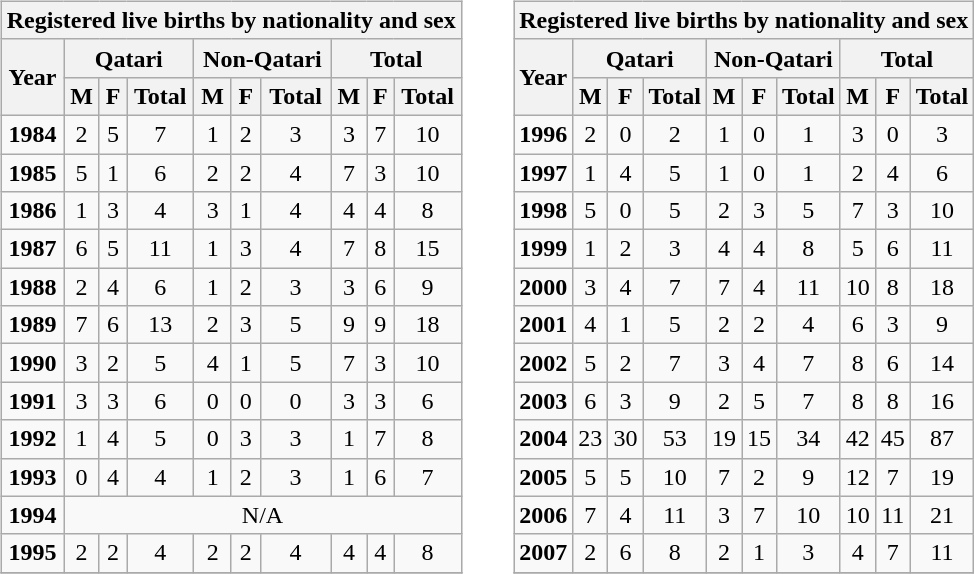<table>
<tr>
<td width="10"> </td>
<td valign="top"><br><table class="wikitable" style="text-align: center;">
<tr>
<th colspan="10">Registered live births by nationality and sex</th>
</tr>
<tr>
<th rowspan="2">Year</th>
<th colspan="3">Qatari</th>
<th colspan="3">Non-Qatari</th>
<th colspan="3">Total</th>
</tr>
<tr>
<th>M</th>
<th>F</th>
<th>Total</th>
<th>M</th>
<th>F</th>
<th>Total</th>
<th>M</th>
<th>F</th>
<th>Total</th>
</tr>
<tr>
<td><strong>1984</strong></td>
<td>2</td>
<td>5</td>
<td>7</td>
<td>1</td>
<td>2</td>
<td>3</td>
<td>3</td>
<td>7</td>
<td>10</td>
</tr>
<tr>
<td><strong>1985</strong></td>
<td>5</td>
<td>1</td>
<td>6</td>
<td>2</td>
<td>2</td>
<td>4</td>
<td>7</td>
<td>3</td>
<td>10</td>
</tr>
<tr>
<td><strong>1986</strong></td>
<td>1</td>
<td>3</td>
<td>4</td>
<td>3</td>
<td>1</td>
<td>4</td>
<td>4</td>
<td>4</td>
<td>8</td>
</tr>
<tr>
<td><strong>1987</strong></td>
<td>6</td>
<td>5</td>
<td>11</td>
<td>1</td>
<td>3</td>
<td>4</td>
<td>7</td>
<td>8</td>
<td>15</td>
</tr>
<tr>
<td><strong>1988</strong></td>
<td>2</td>
<td>4</td>
<td>6</td>
<td>1</td>
<td>2</td>
<td>3</td>
<td>3</td>
<td>6</td>
<td>9</td>
</tr>
<tr>
<td><strong>1989</strong></td>
<td>7</td>
<td>6</td>
<td>13</td>
<td>2</td>
<td>3</td>
<td>5</td>
<td>9</td>
<td>9</td>
<td>18</td>
</tr>
<tr>
<td><strong>1990</strong></td>
<td>3</td>
<td>2</td>
<td>5</td>
<td>4</td>
<td>1</td>
<td>5</td>
<td>7</td>
<td>3</td>
<td>10</td>
</tr>
<tr>
<td><strong>1991</strong></td>
<td>3</td>
<td>3</td>
<td>6</td>
<td>0</td>
<td>0</td>
<td>0</td>
<td>3</td>
<td>3</td>
<td>6</td>
</tr>
<tr>
<td><strong>1992</strong></td>
<td>1</td>
<td>4</td>
<td>5</td>
<td>0</td>
<td>3</td>
<td>3</td>
<td>1</td>
<td>7</td>
<td>8</td>
</tr>
<tr>
<td><strong>1993</strong></td>
<td>0</td>
<td>4</td>
<td>4</td>
<td>1</td>
<td>2</td>
<td>3</td>
<td>1</td>
<td>6</td>
<td>7</td>
</tr>
<tr>
<td><strong>1994</strong></td>
<td colspan="9">N/A</td>
</tr>
<tr>
<td><strong>1995</strong></td>
<td>2</td>
<td>2</td>
<td>4</td>
<td>2</td>
<td>2</td>
<td>4</td>
<td>4</td>
<td>4</td>
<td>8</td>
</tr>
<tr>
</tr>
</table>
</td>
<td width="10"> </td>
<td valign="top"><br><table class="wikitable" style="text-align: center;">
<tr>
<th colspan="10">Registered live births by nationality and sex</th>
</tr>
<tr>
<th rowspan="2">Year</th>
<th colspan="3">Qatari</th>
<th colspan="3">Non-Qatari</th>
<th colspan="3">Total</th>
</tr>
<tr>
<th>M</th>
<th>F</th>
<th>Total</th>
<th>M</th>
<th>F</th>
<th>Total</th>
<th>M</th>
<th>F</th>
<th>Total</th>
</tr>
<tr>
<td><strong>1996</strong></td>
<td>2</td>
<td>0</td>
<td>2</td>
<td>1</td>
<td>0</td>
<td>1</td>
<td>3</td>
<td>0</td>
<td>3</td>
</tr>
<tr>
<td><strong>1997</strong></td>
<td>1</td>
<td>4</td>
<td>5</td>
<td>1</td>
<td>0</td>
<td>1</td>
<td>2</td>
<td>4</td>
<td>6</td>
</tr>
<tr>
<td><strong>1998</strong></td>
<td>5</td>
<td>0</td>
<td>5</td>
<td>2</td>
<td>3</td>
<td>5</td>
<td>7</td>
<td>3</td>
<td>10</td>
</tr>
<tr>
<td><strong>1999</strong></td>
<td>1</td>
<td>2</td>
<td>3</td>
<td>4</td>
<td>4</td>
<td>8</td>
<td>5</td>
<td>6</td>
<td>11</td>
</tr>
<tr>
<td><strong>2000</strong></td>
<td>3</td>
<td>4</td>
<td>7</td>
<td>7</td>
<td>4</td>
<td>11</td>
<td>10</td>
<td>8</td>
<td>18</td>
</tr>
<tr>
<td><strong>2001</strong></td>
<td>4</td>
<td>1</td>
<td>5</td>
<td>2</td>
<td>2</td>
<td>4</td>
<td>6</td>
<td>3</td>
<td>9</td>
</tr>
<tr>
<td><strong>2002</strong></td>
<td>5</td>
<td>2</td>
<td>7</td>
<td>3</td>
<td>4</td>
<td>7</td>
<td>8</td>
<td>6</td>
<td>14</td>
</tr>
<tr>
<td><strong>2003</strong></td>
<td>6</td>
<td>3</td>
<td>9</td>
<td>2</td>
<td>5</td>
<td>7</td>
<td>8</td>
<td>8</td>
<td>16</td>
</tr>
<tr>
<td><strong>2004</strong></td>
<td>23</td>
<td>30</td>
<td>53</td>
<td>19</td>
<td>15</td>
<td>34</td>
<td>42</td>
<td>45</td>
<td>87</td>
</tr>
<tr>
<td><strong>2005</strong></td>
<td>5</td>
<td>5</td>
<td>10</td>
<td>7</td>
<td>2</td>
<td>9</td>
<td>12</td>
<td>7</td>
<td>19</td>
</tr>
<tr>
<td><strong>2006</strong></td>
<td>7</td>
<td>4</td>
<td>11</td>
<td>3</td>
<td>7</td>
<td>10</td>
<td>10</td>
<td>11</td>
<td>21</td>
</tr>
<tr>
<td><strong>2007</strong></td>
<td>2</td>
<td>6</td>
<td>8</td>
<td>2</td>
<td>1</td>
<td>3</td>
<td>4</td>
<td>7</td>
<td>11</td>
</tr>
<tr>
</tr>
</table>
</td>
</tr>
</table>
